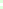<table style="font-size: 85%">
<tr>
<td style="background:#dfd;"></td>
</tr>
<tr>
<td style="background:#dfd;"></td>
</tr>
</table>
